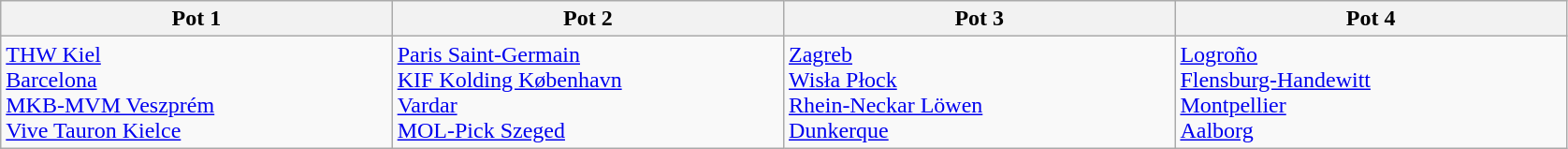<table class="wikitable">
<tr>
<th width=15%>Pot 1</th>
<th width=15%>Pot 2</th>
<th width=15%>Pot 3</th>
<th width=15%>Pot 4</th>
</tr>
<tr>
<td valign="top"> <a href='#'>THW Kiel</a><br> <a href='#'>Barcelona</a><br> <a href='#'>MKB-MVM Veszprém</a><br> <a href='#'>Vive Tauron Kielce</a></td>
<td valign="top"> <a href='#'>Paris Saint-Germain</a><br> <a href='#'>KIF Kolding København</a><br> <a href='#'>Vardar</a><br> <a href='#'>MOL-Pick Szeged</a></td>
<td valign="top"> <a href='#'>Zagreb</a><br> <a href='#'>Wisła Płock</a><br> <a href='#'>Rhein-Neckar Löwen</a><br> <a href='#'>Dunkerque</a></td>
<td valign="top"> <a href='#'>Logroño</a><br> <a href='#'>Flensburg-Handewitt</a><br> <a href='#'>Montpellier</a><br> <a href='#'>Aalborg</a></td>
</tr>
</table>
